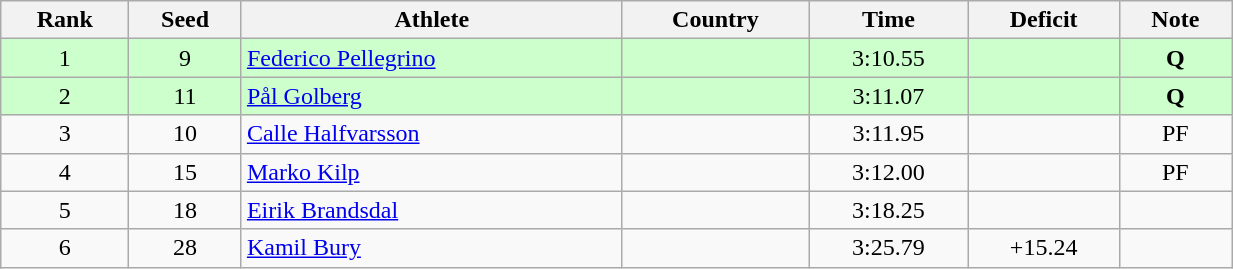<table class="wikitable sortable" style="text-align:center" width=65%>
<tr>
<th>Rank</th>
<th>Seed</th>
<th>Athlete</th>
<th>Country</th>
<th>Time</th>
<th>Deficit</th>
<th>Note</th>
</tr>
<tr bgcolor="#ccffcc">
<td>1</td>
<td>9</td>
<td align="left"><a href='#'>Federico Pellegrino</a></td>
<td align="left"></td>
<td>3:10.55</td>
<td></td>
<td><strong>Q</strong></td>
</tr>
<tr bgcolor="#ccffcc">
<td>2</td>
<td>11</td>
<td align="left"><a href='#'>Pål Golberg</a></td>
<td align="left"></td>
<td>3:11.07</td>
<td></td>
<td><strong>Q</strong></td>
</tr>
<tr>
<td>3</td>
<td>10</td>
<td align="left"><a href='#'>Calle Halfvarsson</a></td>
<td align="left"></td>
<td>3:11.95</td>
<td></td>
<td>PF</td>
</tr>
<tr>
<td>4</td>
<td>15</td>
<td align="left"><a href='#'>Marko Kilp</a></td>
<td align="left"></td>
<td>3:12.00</td>
<td></td>
<td>PF</td>
</tr>
<tr>
<td>5</td>
<td>18</td>
<td align="left"><a href='#'>Eirik Brandsdal</a></td>
<td align="left"></td>
<td>3:18.25</td>
<td></td>
<td></td>
</tr>
<tr>
<td>6</td>
<td>28</td>
<td align="left"><a href='#'>Kamil Bury</a></td>
<td align="left"></td>
<td>3:25.79</td>
<td>+15.24</td>
<td></td>
</tr>
</table>
